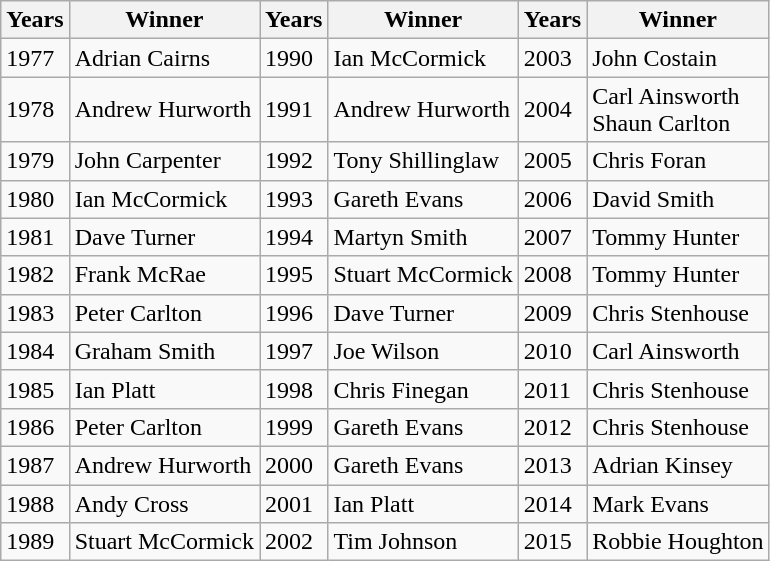<table class="wikitable" style="text-align: left">
<tr>
<th>Years</th>
<th>Winner</th>
<th>Years</th>
<th>Winner</th>
<th>Years</th>
<th>Winner</th>
</tr>
<tr>
<td>1977</td>
<td>Adrian Cairns</td>
<td>1990</td>
<td>Ian McCormick</td>
<td>2003</td>
<td>John Costain</td>
</tr>
<tr>
<td>1978</td>
<td>Andrew Hurworth</td>
<td>1991</td>
<td>Andrew Hurworth</td>
<td>2004</td>
<td>Carl Ainsworth<br>Shaun Carlton</td>
</tr>
<tr>
<td>1979</td>
<td>John Carpenter</td>
<td>1992</td>
<td>Tony Shillinglaw</td>
<td>2005</td>
<td>Chris Foran</td>
</tr>
<tr>
<td>1980</td>
<td>Ian McCormick</td>
<td>1993</td>
<td>Gareth Evans</td>
<td>2006</td>
<td>David Smith</td>
</tr>
<tr>
<td>1981</td>
<td>Dave Turner</td>
<td>1994</td>
<td>Martyn Smith</td>
<td>2007</td>
<td>Tommy Hunter</td>
</tr>
<tr>
<td>1982</td>
<td>Frank McRae</td>
<td>1995</td>
<td>Stuart McCormick</td>
<td>2008</td>
<td>Tommy Hunter</td>
</tr>
<tr>
<td>1983</td>
<td>Peter Carlton</td>
<td>1996</td>
<td>Dave Turner</td>
<td>2009</td>
<td>Chris Stenhouse</td>
</tr>
<tr>
<td>1984</td>
<td>Graham Smith</td>
<td>1997</td>
<td>Joe Wilson</td>
<td>2010</td>
<td>Carl Ainsworth</td>
</tr>
<tr>
<td>1985</td>
<td>Ian Platt</td>
<td>1998</td>
<td>Chris Finegan</td>
<td>2011</td>
<td>Chris Stenhouse</td>
</tr>
<tr>
<td>1986</td>
<td>Peter Carlton</td>
<td>1999</td>
<td>Gareth Evans</td>
<td>2012</td>
<td>Chris Stenhouse</td>
</tr>
<tr>
<td>1987</td>
<td>Andrew Hurworth</td>
<td>2000</td>
<td>Gareth Evans</td>
<td>2013</td>
<td>Adrian Kinsey</td>
</tr>
<tr>
<td>1988</td>
<td>Andy Cross</td>
<td>2001</td>
<td>Ian Platt</td>
<td>2014</td>
<td>Mark Evans</td>
</tr>
<tr>
<td>1989</td>
<td>Stuart McCormick</td>
<td>2002</td>
<td>Tim Johnson</td>
<td>2015</td>
<td>Robbie Houghton</td>
</tr>
</table>
